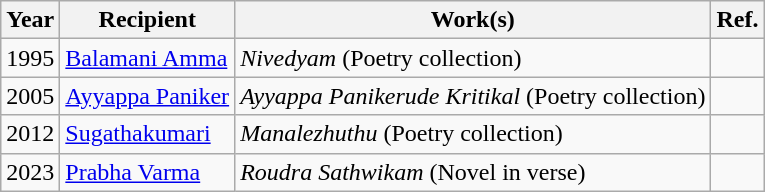<table class="wikitable">
<tr>
<th>Year</th>
<th>Recipient</th>
<th>Work(s)</th>
<th>Ref.</th>
</tr>
<tr>
<td>1995</td>
<td><a href='#'>Balamani Amma</a></td>
<td><em>Nivedyam</em> (Poetry collection)</td>
<td></td>
</tr>
<tr>
<td>2005</td>
<td><a href='#'>Ayyappa Paniker</a></td>
<td><em>Ayyappa Panikerude Kritikal</em> (Poetry collection)</td>
<td></td>
</tr>
<tr>
<td>2012</td>
<td><a href='#'>Sugathakumari</a></td>
<td><em>Manalezhuthu</em> (Poetry collection)</td>
<td></td>
</tr>
<tr>
<td>2023</td>
<td><a href='#'>Prabha Varma</a></td>
<td><em>Roudra Sathwikam</em> (Novel in verse)</td>
<td></td>
</tr>
</table>
